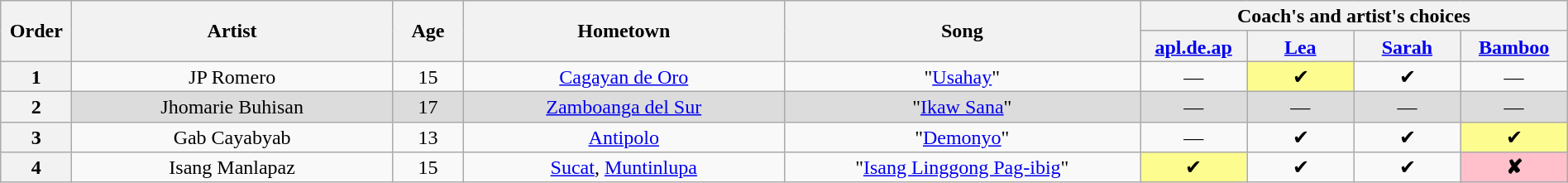<table class="wikitable" style="text-align:center; line-height:17px; width:100%;">
<tr>
<th rowspan="2" scope="col" style="width:04%;">Order</th>
<th rowspan="2" scope="col" style="width:18%;">Artist</th>
<th rowspan="2" scope="col" style="width:04%;">Age</th>
<th rowspan="2" scope="col" style="width:18%;">Hometown</th>
<th rowspan="2" scope="col" style="width:20%;">Song</th>
<th colspan="4" scope="col" style="width:24%;">Coach's and artist's choices</th>
</tr>
<tr>
<th style="width:06%;"><a href='#'>apl.de.ap</a></th>
<th style="width:06%;"><a href='#'>Lea</a></th>
<th style="width:06%;"><a href='#'>Sarah</a></th>
<th style="width:06%;"><a href='#'>Bamboo</a></th>
</tr>
<tr>
<th>1</th>
<td>JP Romero</td>
<td>15</td>
<td><a href='#'>Cagayan de Oro</a></td>
<td>"<a href='#'>Usahay</a>"</td>
<td>—</td>
<td style="background:#fdfc8f;">✔</td>
<td>✔</td>
<td>—</td>
</tr>
<tr>
<th>2</th>
<td style="background:#dcdcdc;">Jhomarie Buhisan</td>
<td style="background:#dcdcdc;">17</td>
<td style="background:#dcdcdc;"><a href='#'>Zamboanga del Sur</a></td>
<td style="background:#dcdcdc;">"<a href='#'>Ikaw Sana</a>"</td>
<td style="background:#dcdcdc;">—</td>
<td style="background:#dcdcdc;">—</td>
<td style="background:#dcdcdc;">—</td>
<td style="background:#dcdcdc;">—</td>
</tr>
<tr>
<th>3</th>
<td>Gab Cayabyab</td>
<td>13</td>
<td><a href='#'>Antipolo</a></td>
<td>"<a href='#'>Demonyo</a>"</td>
<td>—</td>
<td>✔</td>
<td>✔</td>
<td style="background:#fdfc8f;">✔</td>
</tr>
<tr>
<th>4</th>
<td>Isang Manlapaz</td>
<td>15</td>
<td><a href='#'>Sucat</a>, <a href='#'>Muntinlupa</a></td>
<td>"<a href='#'>Isang Linggong Pag-ibig</a>"</td>
<td style="background:#fdfc8f;">✔</td>
<td>✔</td>
<td>✔</td>
<td style="background:pink;"><strong>✘</strong></td>
</tr>
</table>
